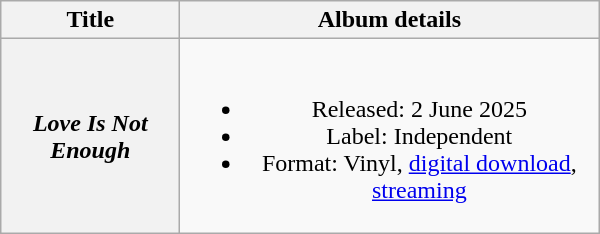<table class="wikitable plainrowheaders" style="text-align:center;">
<tr>
<th scope="col" style="width:7em;">Title</th>
<th scope="col" style="width:17em;">Album details</th>
</tr>
<tr>
<th scope="row"><em>Love Is Not Enough</em></th>
<td><br><ul><li>Released: 2 June 2025</li><li>Label: Independent</li><li>Format: Vinyl, <a href='#'>digital download</a>, <a href='#'>streaming</a></li></ul></td>
</tr>
</table>
